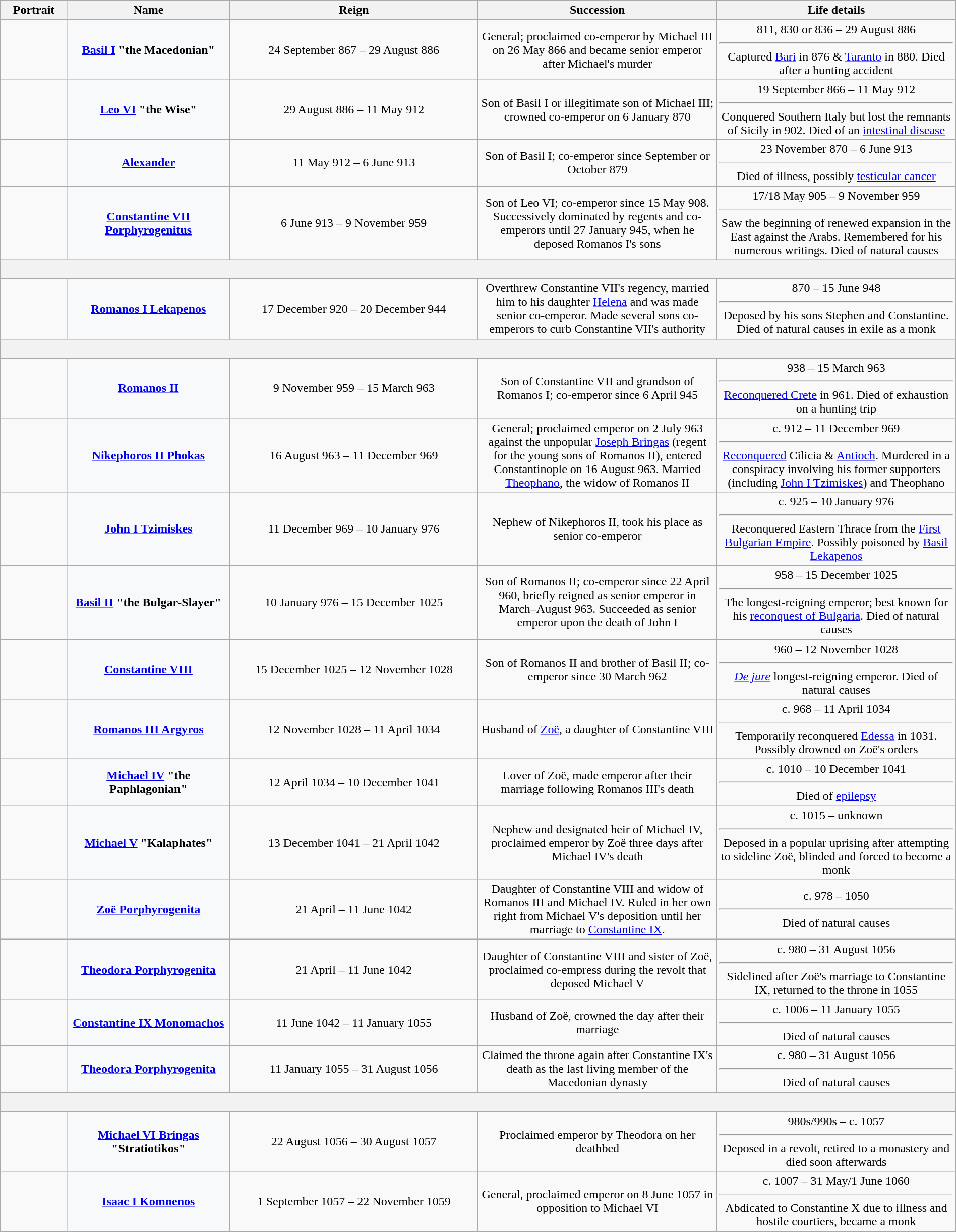<table class="wikitable plainrowheaders" style="width:100%; text-align:center">
<tr>
<th scope=col width="7%">Portrait</th>
<th scope=col width="17%">Name</th>
<th scope=col width="26%">Reign</th>
<th scope=col width="25%">Succession</th>
<th scope=col width="25%">Life details</th>
</tr>
<tr>
<td></td>
<th scope=row style="text-align:center; background:#F8F9FA"><strong><a href='#'>Basil I</a></strong> "the Macedonian"<br></th>
<td>24 September 867 – 29 August 886<br></td>
<td>General; proclaimed co-emperor by Michael III on 26 May 866 and became senior emperor after Michael's murder</td>
<td>811, 830 or 836 – 29 August 886<br><hr>Captured <a href='#'>Bari</a> in 876 & <a href='#'>Taranto</a> in 880. Died after a hunting accident</td>
</tr>
<tr>
<td></td>
<th scope=row style="text-align:center; background:#F8F9FA"><strong><a href='#'>Leo VI</a></strong> "the Wise"<br></th>
<td>29 August 886 – 11 May 912<br></td>
<td>Son of Basil I or illegitimate son of Michael III; crowned co-emperor on 6 January 870</td>
<td>19 September 866 – 11 May 912<br><hr>Conquered Southern Italy but lost the remnants of Sicily in 902. Died of an <a href='#'>intestinal disease</a></td>
</tr>
<tr>
<td></td>
<th scope=row style="text-align:center; background:#F8F9FA"><strong><a href='#'>Alexander</a></strong><br></th>
<td>11 May 912 – 6 June 913<br></td>
<td>Son of Basil I; co-emperor since September or October 879</td>
<td>23 November 870 – 6 June 913<br><hr>Died of illness, possibly <a href='#'>testicular cancer</a></td>
</tr>
<tr>
<td></td>
<th scope=row style="text-align:center; background:#F8F9FA"><a href='#'><strong>Constantine VII</strong><br>Porphyrogenitus</a><br></th>
<td>6 June 913 – 9 November 959<br></td>
<td>Son of Leo VI; co-emperor since 15 May 908. Successively dominated by regents and co-emperors until 27 January 945, when he deposed Romanos I's sons</td>
<td>17/18 May 905 – 9 November 959<br><hr>Saw the beginning of renewed expansion in the East against the Arabs. Remembered for his numerous writings. Died of natural causes</td>
</tr>
<tr>
<th colspan=5> </th>
</tr>
<tr>
<td></td>
<th scope=row style="text-align:center; background:#F8F9FA"><a href='#'><strong>Romanos I</strong> Lekapenos</a><br></th>
<td>17 December 920 – 20 December 944<br></td>
<td>Overthrew Constantine VII's regency, married him to his daughter <a href='#'>Helena</a> and was made senior co-emperor. Made several sons co-emperors to curb Constantine VII's authority</td>
<td> 870 – 15 June 948<br><hr>Deposed by his sons Stephen and Constantine. Died of natural causes in exile as a monk</td>
</tr>
<tr>
<th colspan=5> </th>
</tr>
<tr>
<td></td>
<th scope=row style="text-align:center; background:#F8F9FA"><strong><a href='#'>Romanos II</a></strong><br></th>
<td>9 November 959 – 15 March 963<br></td>
<td>Son of Constantine VII and grandson of Romanos I; co-emperor since 6 April 945</td>
<td>938 – 15 March 963<br><hr><a href='#'>Reconquered Crete</a> in 961. Died of exhaustion on a hunting trip</td>
</tr>
<tr>
<td><br></td>
<th scope=row style="text-align:center; background:#F8F9FA"><a href='#'><strong>Nikephoros II</strong> Phokas</a><br></th>
<td>16 August 963 – 11 December 969<br></td>
<td>General; proclaimed emperor on 2 July 963 against the unpopular <a href='#'>Joseph Bringas</a> (regent for the young sons of Romanos II), entered Constantinople on 16 August 963. Married <a href='#'>Theophano</a>, the widow of Romanos II</td>
<td>c. 912 – 11 December 969<br><hr><a href='#'>Reconquered</a> Cilicia & <a href='#'>Antioch</a>. Murdered in a conspiracy involving his former supporters (including <a href='#'>John I Tzimiskes</a>) and Theophano</td>
</tr>
<tr>
<td><br></td>
<th scope=row style="text-align:center; background:#F8F9FA"><a href='#'><strong>John I</strong> Tzimiskes</a><br></th>
<td>11 December 969 – 10 January 976<br></td>
<td>Nephew of Nikephoros II, took his place as senior co-emperor</td>
<td>c. 925 – 10 January 976<br><hr>Reconquered Eastern Thrace from the <a href='#'>First Bulgarian Empire</a>. Possibly poisoned by <a href='#'>Basil Lekapenos</a></td>
</tr>
<tr>
<td></td>
<th scope=row style="text-align:center; background:#F8F9FA"><strong><a href='#'>Basil II</a></strong> "the Bulgar-Slayer"<br></th>
<td>10 January 976 – 15 December 1025<br></td>
<td>Son of Romanos II; co-emperor since 22 April 960, briefly reigned as senior emperor in March–August 963. Succeeded as senior emperor upon the death of John I</td>
<td>958 – 15 December 1025<br><hr>The longest-reigning emperor; best known for his <a href='#'>reconquest of Bulgaria</a>. Died of natural causes</td>
</tr>
<tr>
<td></td>
<th scope=row style="text-align:center; background:#F8F9FA"><strong><a href='#'>Constantine VIII</a></strong><br></th>
<td>15 December 1025 – 12 November 1028<br></td>
<td>Son of Romanos II and brother of Basil II; co-emperor since 30 March 962</td>
<td>960 – 12 November 1028<br><hr><em><a href='#'>De jure</a></em> longest-reigning emperor. Died of natural causes</td>
</tr>
<tr>
<td><br></td>
<th scope=row style="text-align:center; background:#F8F9FA"><a href='#'><strong>Romanos III</strong> Argyros</a><br></th>
<td>12 November 1028 – 11 April 1034<br></td>
<td>Husband of <a href='#'>Zoë</a>, a daughter of Constantine VIII</td>
<td>c. 968 – 11 April 1034<br><hr>Temporarily reconquered <a href='#'>Edessa</a> in 1031. Possibly drowned on Zoë's orders</td>
</tr>
<tr>
<td><br></td>
<th scope=row style="text-align:center; background:#F8F9FA"><strong><a href='#'>Michael IV</a></strong> "the Paphlagonian"<br></th>
<td>12 April 1034 – 10 December 1041<br></td>
<td>Lover of Zoë, made emperor after their marriage following Romanos III's death</td>
<td>c. 1010 – 10 December 1041<br><hr>Died of <a href='#'>epilepsy</a></td>
</tr>
<tr>
<td><br></td>
<th scope=row style="text-align:center; background:#F8F9FA"><strong><a href='#'>Michael V</a></strong> "Kalaphates"<br></th>
<td>13 December 1041 – 21 April 1042<br></td>
<td>Nephew and designated heir of Michael IV, proclaimed emperor by Zoë three days after Michael IV's death</td>
<td>c. 1015 – unknown<hr>Deposed in a popular uprising after attempting to sideline Zoë, blinded and forced to become a monk</td>
</tr>
<tr>
<td></td>
<th scope=row style="text-align:center; background:#F8F9FA"><a href='#'><strong>Zoë</strong> Porphyrogenita</a><br></th>
<td>21 April – 11 June 1042<br></td>
<td>Daughter of Constantine VIII and widow of Romanos III and Michael IV. Ruled in her own right from Michael V's deposition until her marriage to <a href='#'>Constantine IX</a>.</td>
<td>c. 978 – 1050<br><hr>Died of natural causes</td>
</tr>
<tr>
<td></td>
<th scope=row style="text-align:center; background:#F8F9FA"><a href='#'><strong>Theodora</strong> Porphyrogenita</a><br></th>
<td>21 April – 11 June 1042<br></td>
<td>Daughter of Constantine VIII and sister of Zoë, proclaimed co-empress during the revolt that deposed Michael V</td>
<td>c. 980 – 31 August 1056<br><hr>Sidelined after Zoë's marriage to Constantine IX, returned to the throne in 1055</td>
</tr>
<tr>
<td></td>
<th scope=row style="text-align:center; background:#F8F9FA"><a href='#'><strong>Constantine IX</strong> Monomachos</a><br></th>
<td>11 June 1042 – 11 January 1055<br></td>
<td>Husband of Zoë, crowned the day after their marriage</td>
<td>c. 1006 – 11 January 1055<br><hr>Died of natural causes</td>
</tr>
<tr>
<td></td>
<th scope=row style="text-align:center; background:#F8F9FA"><a href='#'><strong>Theodora</strong> Porphyrogenita</a><br></th>
<td>11 January 1055 – 31 August 1056<br></td>
<td>Claimed the throne again after Constantine IX's death as the last living member of the Macedonian dynasty</td>
<td>c. 980 – 31 August 1056<br><hr>Died of natural causes</td>
</tr>
<tr>
<th colspan=5> </th>
</tr>
<tr>
<td><br></td>
<th scope=row style="text-align:center; background:#F8F9FA"><a href='#'><strong>Michael VI</strong> Bringas</a> "Stratiotikos"<br></th>
<td>22 August 1056 – 30 August 1057<br></td>
<td>Proclaimed emperor by Theodora on her deathbed</td>
<td>980s/990s – c. 1057<br><hr>Deposed in a revolt, retired to a monastery and died soon afterwards</td>
</tr>
<tr>
<td><br></td>
<th scope=row style="text-align:center; background:#F8F9FA"><a href='#'><strong>Isaac I</strong> Komnenos</a><br></th>
<td>1 September 1057 – 22 November 1059<br></td>
<td>General, proclaimed emperor on 8 June 1057 in opposition to Michael VI</td>
<td>c. 1007 – 31 May/1 June 1060<br><hr>Abdicated to Constantine X due to illness and hostile courtiers, became a monk</td>
</tr>
</table>
